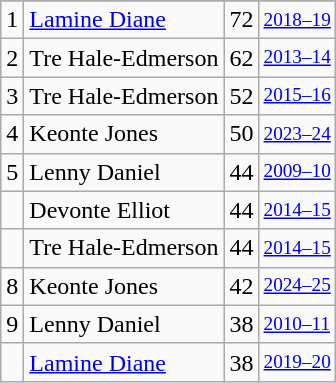<table class="wikitable">
<tr>
</tr>
<tr>
<td>1</td>
<td><a href='#'>Lamine Diane</a></td>
<td>72</td>
<td style="font-size:80%;"><a href='#'>2018–19</a></td>
</tr>
<tr>
<td>2</td>
<td>Tre Hale-Edmerson</td>
<td>62</td>
<td style="font-size:80%;"><a href='#'>2013–14</a></td>
</tr>
<tr>
<td>3</td>
<td>Tre Hale-Edmerson</td>
<td>52</td>
<td style="font-size:80%;"><a href='#'>2015–16</a></td>
</tr>
<tr>
<td>4</td>
<td>Keonte Jones</td>
<td>50</td>
<td style="font-size:80%;"><a href='#'>2023–24</a></td>
</tr>
<tr>
<td>5</td>
<td>Lenny Daniel</td>
<td>44</td>
<td style="font-size:80%;"><a href='#'>2009–10</a></td>
</tr>
<tr>
<td></td>
<td>Devonte Elliot</td>
<td>44</td>
<td style="font-size:80%;"><a href='#'>2014–15</a></td>
</tr>
<tr>
<td></td>
<td>Tre Hale-Edmerson</td>
<td>44</td>
<td style="font-size:80%;"><a href='#'>2014–15</a></td>
</tr>
<tr>
<td>8</td>
<td>Keonte Jones</td>
<td>42</td>
<td style="font-size:80%;"><a href='#'>2024–25</a></td>
</tr>
<tr>
<td>9</td>
<td>Lenny Daniel</td>
<td>38</td>
<td style="font-size:80%;"><a href='#'>2010–11</a></td>
</tr>
<tr>
<td></td>
<td><a href='#'>Lamine Diane</a></td>
<td>38</td>
<td style="font-size:80%;"><a href='#'>2019–20</a></td>
</tr>
</table>
